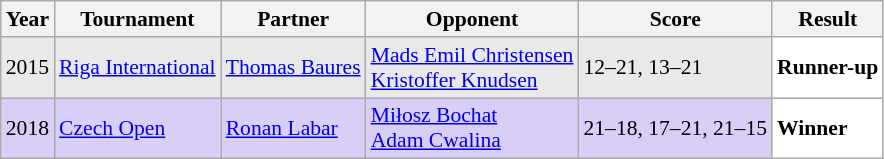<table class="sortable wikitable" style="font-size: 90%;">
<tr>
<th>Year</th>
<th>Tournament</th>
<th>Partner</th>
<th>Opponent</th>
<th>Score</th>
<th>Result</th>
</tr>
<tr style="background:#E9E9E9">
<td align="center">2015</td>
<td align="left"><a href='#'>Riga International</a></td>
<td align="left"> <a href='#'>Thomas Baures</a></td>
<td align="left"> <a href='#'>Mads Emil Christensen</a><br> <a href='#'>Kristoffer Knudsen</a></td>
<td align="left">12–21, 13–21</td>
<td style="text-align:left; background:white"> <strong>Runner-up</strong></td>
</tr>
<tr style="background:#D8CEF6">
<td align="center">2018</td>
<td align="left"><a href='#'>Czech Open</a></td>
<td align="left"> <a href='#'>Ronan Labar</a></td>
<td align="left"> <a href='#'>Miłosz Bochat</a><br> <a href='#'>Adam Cwalina</a></td>
<td align="left">21–18, 17–21, 21–15</td>
<td style="text-align:left; background:white"> <strong>Winner</strong></td>
</tr>
</table>
